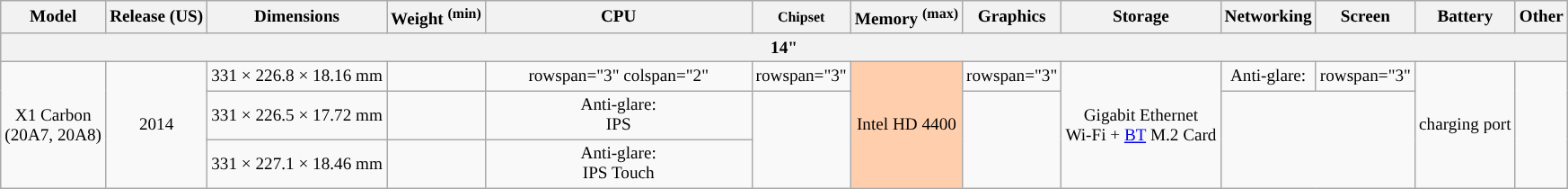<table class="wikitable" style="font-size: 80%; text-align: center; min-width: 80%;">
<tr>
<th>Model</th>
<th>Release (US)</th>
<th>Dimensions</th>
<th>Weight <sup>(min)</sup></th>
<th style="width:17%">CPU</th>
<th><small>Chipset</small></th>
<th>Memory <sup>(max)</sup></th>
<th>Graphics</th>
<th>Storage</th>
<th>Networking</th>
<th>Screen</th>
<th>Battery</th>
<th>Other</th>
</tr>
<tr>
<th colspan=13>14"</th>
</tr>
<tr>
<td rowspan="3">X1 Carbon <br>(20A7, 20A8)</td>
<td rowspan="3">2014</td>
<td>331 × 226.8 × 18.16 mm</td>
<td></td>
<td>rowspan="3" colspan="2" </td>
<td>rowspan="3" </td>
<td rowspan="3" style="background:#ffcead;">Intel HD 4400</td>
<td>rowspan="3" </td>
<td rowspan="3"> Gigabit Ethernet<br>Wi-Fi + <a href='#'>BT</a> M.2 Card<br><small></small></td>
<td style="background:">Anti-glare: <br></td>
<td>rowspan="3" </td>
<td rowspan="3"> charging port</td>
</tr>
<tr>
<td>331 × 226.5 × 17.72 mm</td>
<td></td>
<td style="background:">Anti-glare: <br> IPS</td>
</tr>
<tr>
<td>331 × 227.1 × 18.46 mm</td>
<td></td>
<td style="background:">Anti-glare: <br> IPS Touch</td>
</tr>
</table>
